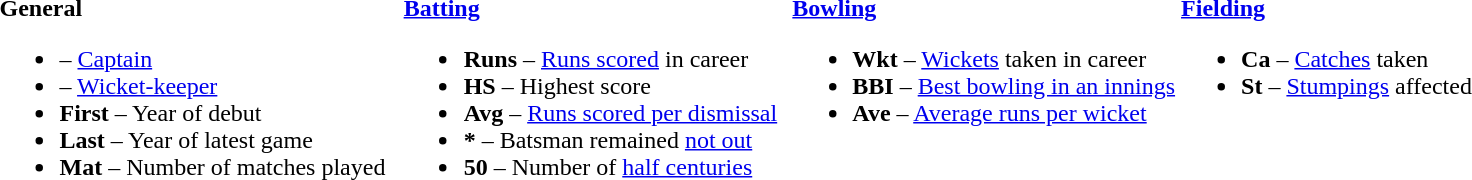<table>
<tr>
<td valign="top" style="width:26%"><br><strong>General</strong><ul><li> – <a href='#'>Captain</a></li><li> – <a href='#'>Wicket-keeper</a></li><li><strong>First</strong> – Year of debut</li><li><strong>Last</strong> – Year of latest game</li><li><strong>Mat</strong> – Number of matches played</li></ul></td>
<td valign="top" style="width:25%"><br><strong><a href='#'>Batting</a></strong><ul><li><strong>Runs</strong> – <a href='#'>Runs scored</a> in career</li><li><strong>HS</strong> – Highest score</li><li><strong>Avg</strong> – <a href='#'>Runs scored per dismissal</a></li><li><strong>*</strong> – Batsman remained <a href='#'>not out</a></li><li><strong>50</strong> – Number of <a href='#'>half centuries</a></li></ul></td>
<td valign="top" style="width:25%"><br><strong><a href='#'>Bowling</a></strong><ul><li><strong>Wkt</strong> – <a href='#'>Wickets</a> taken in career</li><li><strong>BBI</strong> – <a href='#'>Best bowling in an innings</a></li><li><strong>Ave</strong> – <a href='#'>Average runs per wicket</a></li></ul></td>
<td valign="top" style="width:24%"><br><strong><a href='#'>Fielding</a></strong><ul><li><strong>Ca</strong> – <a href='#'>Catches</a> taken</li><li><strong>St</strong> – <a href='#'>Stumpings</a> affected</li></ul></td>
</tr>
</table>
